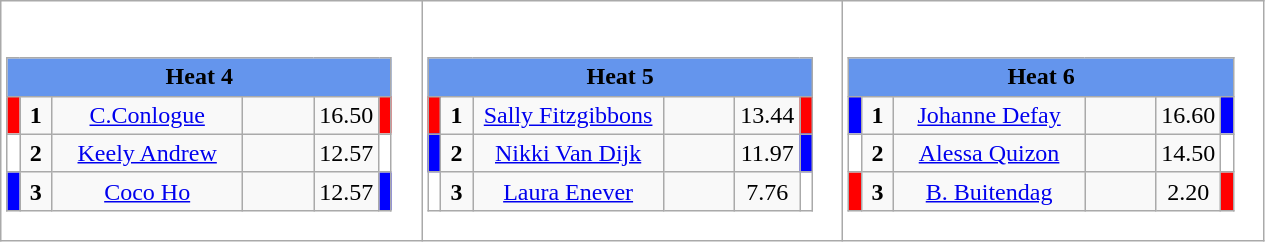<table class="wikitable" style="background:#fff;">
<tr>
<td><div><br><table class="wikitable">
<tr>
<td colspan="6"  style="text-align:center; background:#6495ed;"><strong>Heat 4</strong></td>
</tr>
<tr>
<td style="width:01px; background: #f00;"></td>
<td style="width:14px; text-align:center;"><strong>1</strong></td>
<td style="width:120px; text-align:center;"><a href='#'>C.Conlogue</a></td>
<td style="width:40px; text-align:center;"></td>
<td style="width:20px; text-align:center;">16.50</td>
<td style="width:01px; background: #f00;"></td>
</tr>
<tr>
<td style="width:01px; background: #fff;"></td>
<td style="width:14px; text-align:center;"><strong>2</strong></td>
<td style="width:120px; text-align:center;"><a href='#'>Keely Andrew</a></td>
<td style="width:40px; text-align:center;"></td>
<td style="width:20px; text-align:center;">12.57</td>
<td style="width:01px; background: #fff;"></td>
</tr>
<tr>
<td style="width:01px; background: #00f;"></td>
<td style="width:14px; text-align:center;"><strong>3</strong></td>
<td style="width:120px; text-align:center;"><a href='#'>Coco Ho</a></td>
<td style="width:40px; text-align:center;"></td>
<td style="width:20px; text-align:center;">12.57</td>
<td style="width:01px; background: #00f;"></td>
</tr>
</table>
</div></td>
<td><div><br><table class="wikitable">
<tr>
<td colspan="6"  style="text-align:center; background:#6495ed;"><strong>Heat 5</strong></td>
</tr>
<tr>
<td style="width:01px; background: #f00;"></td>
<td style="width:14px; text-align:center;"><strong>1</strong></td>
<td style="width:120px; text-align:center;"><a href='#'>Sally Fitzgibbons</a></td>
<td style="width:40px; text-align:center;"></td>
<td style="width:20px; text-align:center;">13.44</td>
<td style="width:01px; background: #f00;"></td>
</tr>
<tr>
<td style="width:01px; background: #00f;"></td>
<td style="width:14px; text-align:center;"><strong>2</strong></td>
<td style="width:120px; text-align:center;"><a href='#'>Nikki Van Dijk</a></td>
<td style="width:40px; text-align:center;"></td>
<td style="width:20px; text-align:center;">11.97</td>
<td style="width:01px; background: #00f;"></td>
</tr>
<tr>
<td style="width:01px; background: #fff;"></td>
<td style="width:14px; text-align:center;"><strong>3</strong></td>
<td style="width:120px; text-align:center;"><a href='#'>Laura Enever</a></td>
<td style="width:40px; text-align:center;"></td>
<td style="width:20px; text-align:center;">7.76</td>
<td style="width:01px; background: #fff;"></td>
</tr>
</table>
</div></td>
<td><div><br><table class="wikitable">
<tr>
<td colspan="6"  style="text-align:center; background:#6495ed;"><strong>Heat 6</strong></td>
</tr>
<tr>
<td style="width:01px; background: #00f;"></td>
<td style="width:14px; text-align:center;"><strong>1</strong></td>
<td style="width:120px; text-align:center;"><a href='#'>Johanne Defay</a></td>
<td style="width:40px; text-align:center;"></td>
<td style="width:20px; text-align:center;">16.60</td>
<td style="width:01px; background: #00f;"></td>
</tr>
<tr>
<td style="width:01px; background: #fff;"></td>
<td style="width:14px; text-align:center;"><strong>2</strong></td>
<td style="width:120px; text-align:center;"><a href='#'>Alessa Quizon</a></td>
<td style="width:40px; text-align:center;"></td>
<td style="width:20px; text-align:center;">14.50</td>
<td style="width:01px; background: #fff;"></td>
</tr>
<tr>
<td style="width:01px; background: #f00;"></td>
<td style="width:14px; text-align:center;"><strong>3</strong></td>
<td style="width:120px; text-align:center;"><a href='#'>B. Buitendag</a></td>
<td style="width:40px; text-align:center;"></td>
<td style="width:20px; text-align:center;">2.20</td>
<td style="width:01px; background: #f00;"></td>
</tr>
</table>
</div></td>
</tr>
</table>
